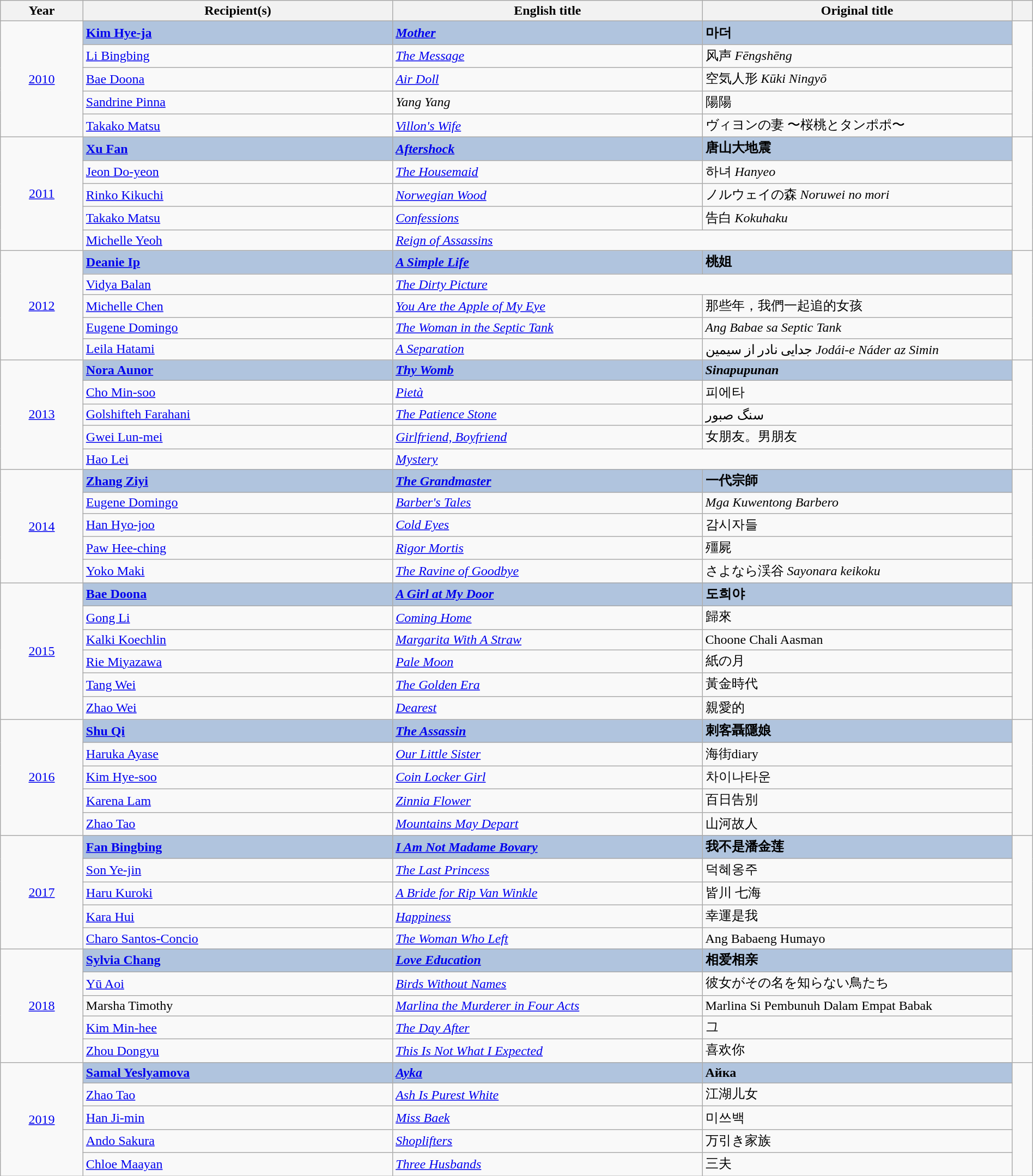<table class="wikitable" width="100%" cellpadding="5">
<tr>
<th width="8%">Year</th>
<th width="30%">Recipient(s)</th>
<th width="30%">English title</th>
<th width="30%">Original title</th>
<th width="2%"></th>
</tr>
<tr>
<td rowspan="5" style="text-align:center;"><a href='#'>2010</a></td>
<td style="background:#B0C4DE;"> <strong><a href='#'>Kim Hye-ja</a></strong></td>
<td style="background:#B0C4DE;"><strong><em><a href='#'>Mother</a></em></strong></td>
<td style="background:#B0C4DE;"><strong>마더</strong></td>
<td rowspan="5"><br></td>
</tr>
<tr>
<td> <a href='#'>Li Bingbing</a></td>
<td><em><a href='#'>The Message</a></em></td>
<td>风声 <em>Fēngshēng</em></td>
</tr>
<tr>
<td> <a href='#'>Bae Doona</a></td>
<td><em><a href='#'>Air Doll</a></em></td>
<td>空気人形 <em>Kūki Ningyō</em></td>
</tr>
<tr>
<td> <a href='#'>Sandrine Pinna</a></td>
<td><em>Yang Yang</em></td>
<td>陽陽</td>
</tr>
<tr>
<td> <a href='#'>Takako Matsu</a></td>
<td><em><a href='#'>Villon's Wife</a></em></td>
<td>ヴィヨンの妻 〜桜桃とタンポポ〜</td>
</tr>
<tr>
<td rowspan="5" style="text-align:center;"><a href='#'>2011</a></td>
<td style="background:#B0C4DE;"> <strong><a href='#'>Xu Fan</a></strong></td>
<td style="background:#B0C4DE;"><strong><em><a href='#'>Aftershock</a></em></strong></td>
<td style="background:#B0C4DE;"><strong>唐山大地震</strong></td>
<td rowspan="5"><br></td>
</tr>
<tr>
<td> <a href='#'>Jeon Do-yeon</a></td>
<td><em><a href='#'>The Housemaid</a></em></td>
<td>하녀 <em>Hanyeo</em></td>
</tr>
<tr>
<td> <a href='#'>Rinko Kikuchi</a></td>
<td><em><a href='#'>Norwegian Wood</a></em></td>
<td>ノルウェイの森 <em>Noruwei no mori</em></td>
</tr>
<tr>
<td> <a href='#'>Takako Matsu</a></td>
<td><em><a href='#'>Confessions</a></em></td>
<td>告白 <em>Kokuhaku</em></td>
</tr>
<tr>
<td> <a href='#'>Michelle Yeoh</a></td>
<td colspan="2"><em><a href='#'>Reign of Assassins</a></em></td>
</tr>
<tr>
<td rowspan="5" style="text-align:center;"><a href='#'>2012</a></td>
<td style="background:#B0C4DE;"> <strong><a href='#'>Deanie Ip</a></strong></td>
<td style="background:#B0C4DE;"><strong><em><a href='#'>A Simple Life</a></em></strong></td>
<td style="background:#B0C4DE;"><strong>桃姐</strong></td>
<td rowspan="5"><br></td>
</tr>
<tr>
<td> <a href='#'>Vidya Balan</a></td>
<td colspan="2"><em><a href='#'>The Dirty Picture</a></em></td>
</tr>
<tr>
<td> <a href='#'>Michelle Chen</a></td>
<td><em><a href='#'>You Are the Apple of My Eye</a></em></td>
<td>那些年，我們一起追的女孩</td>
</tr>
<tr>
<td> <a href='#'>Eugene Domingo</a></td>
<td><em><a href='#'>The Woman in the Septic Tank</a></em></td>
<td><em>Ang Babae sa Septic Tank</em></td>
</tr>
<tr>
<td> <a href='#'>Leila Hatami</a></td>
<td><em><a href='#'>A Separation</a></em></td>
<td>جدایی نادر از سیمین <em>Jodái-e Náder az Simin</em></td>
</tr>
<tr>
<td rowspan="5" style="text-align:center;"><a href='#'>2013</a></td>
<td style="background:#B0C4DE;"> <strong><a href='#'>Nora Aunor</a></strong></td>
<td style="background:#B0C4DE;"><strong><em><a href='#'>Thy Womb</a></em></strong></td>
<td style="background:#B0C4DE;"><strong><em>Sinapupunan</em></strong></td>
<td rowspan="5"></td>
</tr>
<tr>
<td> <a href='#'>Cho Min-soo</a></td>
<td><em><a href='#'>Pietà</a></em></td>
<td>피에타</td>
</tr>
<tr>
<td> <a href='#'>Golshifteh Farahani</a></td>
<td><em><a href='#'>The Patience Stone</a></em></td>
<td>سنگ صبور</td>
</tr>
<tr>
<td> <a href='#'>Gwei Lun-mei</a></td>
<td><em><a href='#'>Girlfriend, Boyfriend</a></em></td>
<td>女朋友。男朋友</td>
</tr>
<tr>
<td> <a href='#'>Hao Lei</a></td>
<td colspan="2"><em><a href='#'>Mystery</a></em></td>
</tr>
<tr>
<td rowspan="5" style="text-align:center;"><a href='#'>2014</a></td>
<td style="background:#B0C4DE;"> <strong><a href='#'>Zhang Ziyi</a></strong></td>
<td style="background:#B0C4DE;"><strong><em><a href='#'>The Grandmaster</a></em></strong></td>
<td style="background:#B0C4DE;"><strong>一代宗師</strong></td>
<td rowspan="5"></td>
</tr>
<tr>
<td> <a href='#'>Eugene Domingo</a></td>
<td><em><a href='#'>Barber's Tales</a></em></td>
<td><em>Mga Kuwentong Barbero</em></td>
</tr>
<tr>
<td> <a href='#'>Han Hyo-joo</a></td>
<td><em><a href='#'>Cold Eyes</a></em></td>
<td>감시자들</td>
</tr>
<tr>
<td> <a href='#'>Paw Hee-ching</a></td>
<td><em><a href='#'>Rigor Mortis</a></em></td>
<td>殭屍</td>
</tr>
<tr>
<td> <a href='#'>Yoko Maki</a></td>
<td><em><a href='#'>The Ravine of Goodbye</a></em></td>
<td>さよなら渓谷 <em>Sayonara keikoku</em></td>
</tr>
<tr>
<td rowspan="6" style="text-align:center;"><a href='#'>2015</a></td>
<td style="background:#B0C4DE;"> <strong><a href='#'>Bae Doona</a></strong></td>
<td style="background:#B0C4DE;"><strong><em><a href='#'>A Girl at My Door</a></em></strong></td>
<td style="background:#B0C4DE;"><strong>도희야</strong></td>
<td rowspan="6"></td>
</tr>
<tr>
<td> <a href='#'>Gong Li</a></td>
<td><em><a href='#'>Coming Home</a></em></td>
<td>歸來</td>
</tr>
<tr>
<td> <a href='#'>Kalki Koechlin</a></td>
<td><em><a href='#'>Margarita With A Straw</a></em></td>
<td>Choone Chali Aasman</td>
</tr>
<tr>
<td> <a href='#'>Rie Miyazawa</a></td>
<td><em><a href='#'>Pale Moon</a></em></td>
<td>紙の月</td>
</tr>
<tr>
<td> <a href='#'>Tang Wei</a></td>
<td><em><a href='#'>The Golden Era</a></em></td>
<td>黃金時代</td>
</tr>
<tr>
<td> <a href='#'>Zhao Wei</a></td>
<td><em><a href='#'>Dearest</a></em></td>
<td>親愛的</td>
</tr>
<tr>
<td rowspan="5" style="text-align:center;"><a href='#'>2016</a></td>
<td style="background:#B0C4DE;"> <strong><a href='#'>Shu Qi</a></strong></td>
<td style="background:#B0C4DE;"><strong><em><a href='#'>The Assassin</a></em></strong></td>
<td style="background:#B0C4DE;"><strong>刺客聶隱娘</strong></td>
<td rowspan="5"><br></td>
</tr>
<tr>
<td> <a href='#'>Haruka Ayase</a></td>
<td><em><a href='#'>Our Little Sister</a></em></td>
<td>海街diary</td>
</tr>
<tr>
<td> <a href='#'>Kim Hye-soo</a></td>
<td><em><a href='#'>Coin Locker Girl</a></em></td>
<td>차이나타운</td>
</tr>
<tr>
<td> <a href='#'>Karena Lam</a></td>
<td><em><a href='#'>Zinnia Flower</a></em></td>
<td>百日告別</td>
</tr>
<tr>
<td> <a href='#'>Zhao Tao</a></td>
<td><em><a href='#'>Mountains May Depart</a></em></td>
<td>山河故人</td>
</tr>
<tr>
<td rowspan="5" style="text-align:center;"><a href='#'>2017</a></td>
<td style="background:#B0C4DE;"> <strong><a href='#'>Fan Bingbing</a></strong></td>
<td style="background:#B0C4DE;"><strong><em><a href='#'>I Am Not Madame Bovary</a></em></strong></td>
<td style="background:#B0C4DE;"><strong>我不是潘金莲</strong></td>
<td rowspan="5"><br></td>
</tr>
<tr>
<td> <a href='#'>Son Ye-jin</a></td>
<td><em><a href='#'>The Last Princess</a></em></td>
<td>덕혜옹주</td>
</tr>
<tr>
<td> <a href='#'>Haru Kuroki</a></td>
<td><em><a href='#'>A Bride for Rip Van Winkle</a></em></td>
<td>皆川 七海</td>
</tr>
<tr>
<td> <a href='#'>Kara Hui</a></td>
<td><em><a href='#'>Happiness</a></em></td>
<td>幸運是我</td>
</tr>
<tr>
<td> <a href='#'>Charo Santos-Concio</a></td>
<td><em><a href='#'>The Woman Who Left</a></em></td>
<td>Ang Babaeng Humayo</td>
</tr>
<tr>
<td rowspan="5" style="text-align:center;"><a href='#'>2018</a></td>
<td style="background:#B0C4DE;"> <strong><a href='#'>Sylvia Chang</a></strong></td>
<td style="background:#B0C4DE;"><strong><em><a href='#'>Love Education</a></em></strong></td>
<td style="background:#B0C4DE;"><strong>相爱相亲</strong></td>
<td rowspan="5"><br></td>
</tr>
<tr>
<td> <a href='#'>Yū Aoi</a></td>
<td><em><a href='#'>Birds Without Names</a></em></td>
<td>彼女がその名を知らない鳥たち</td>
</tr>
<tr>
<td> Marsha Timothy</td>
<td><em><a href='#'>Marlina the Murderer in Four Acts</a></em></td>
<td>Marlina Si Pembunuh Dalam Empat Babak</td>
</tr>
<tr>
<td> <a href='#'>Kim Min-hee</a></td>
<td><em><a href='#'>The Day After</a></em></td>
<td>그</td>
</tr>
<tr>
<td> <a href='#'>Zhou Dongyu</a></td>
<td><em><a href='#'>This Is Not What I Expected</a></em></td>
<td>喜欢你</td>
</tr>
<tr>
<td rowspan="5" style="text-align:center;"><a href='#'>2019</a></td>
<td style="background:#B0C4DE;"> <strong><a href='#'>Samal Yeslyamova</a></strong></td>
<td style="background:#B0C4DE;"><strong><em><a href='#'>Ayka</a></em></strong></td>
<td style="background:#B0C4DE;"><strong>Айка</strong></td>
<td rowspan="5"><br></td>
</tr>
<tr>
<td> <a href='#'>Zhao Tao</a></td>
<td><em><a href='#'>Ash Is Purest White</a></em></td>
<td>江湖儿女</td>
</tr>
<tr>
<td> <a href='#'>Han Ji-min</a></td>
<td><em><a href='#'>Miss Baek</a></em></td>
<td>미쓰백</td>
</tr>
<tr>
<td> <a href='#'>Ando Sakura</a></td>
<td><em><a href='#'>Shoplifters</a></em></td>
<td>万引き家族</td>
</tr>
<tr>
<td> <a href='#'>Chloe Maayan</a></td>
<td><em><a href='#'>Three Husbands</a></em></td>
<td>三夫</td>
</tr>
</table>
